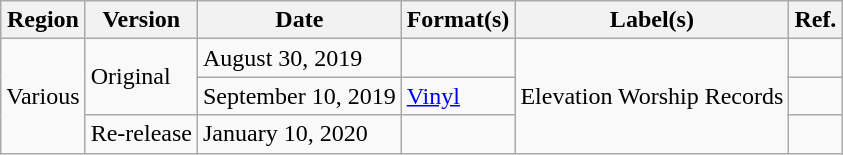<table class="wikitable plainrowheaders">
<tr>
<th scope="col">Region</th>
<th scope="col">Version</th>
<th scope="col">Date</th>
<th scope="col">Format(s)</th>
<th scope="col">Label(s)</th>
<th scope="col">Ref.</th>
</tr>
<tr>
<td rowspan="3">Various</td>
<td rowspan="2">Original</td>
<td>August 30, 2019</td>
<td></td>
<td rowspan="3">Elevation Worship Records</td>
<td></td>
</tr>
<tr>
<td>September 10, 2019</td>
<td><a href='#'>Vinyl</a></td>
<td></td>
</tr>
<tr>
<td>Re-release</td>
<td>January 10, 2020</td>
<td></td>
<td></td>
</tr>
</table>
